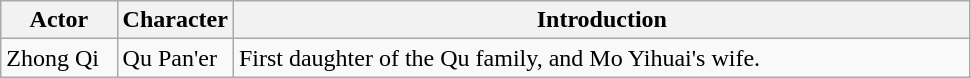<table class="wikitable">
<tr>
<th style="width:12%">Actor</th>
<th style="width:12%">Character</th>
<th>Introduction</th>
</tr>
<tr>
<td>Zhong Qi</td>
<td>Qu Pan'er</td>
<td>First daughter of the Qu family, and Mo Yihuai's wife.</td>
</tr>
</table>
